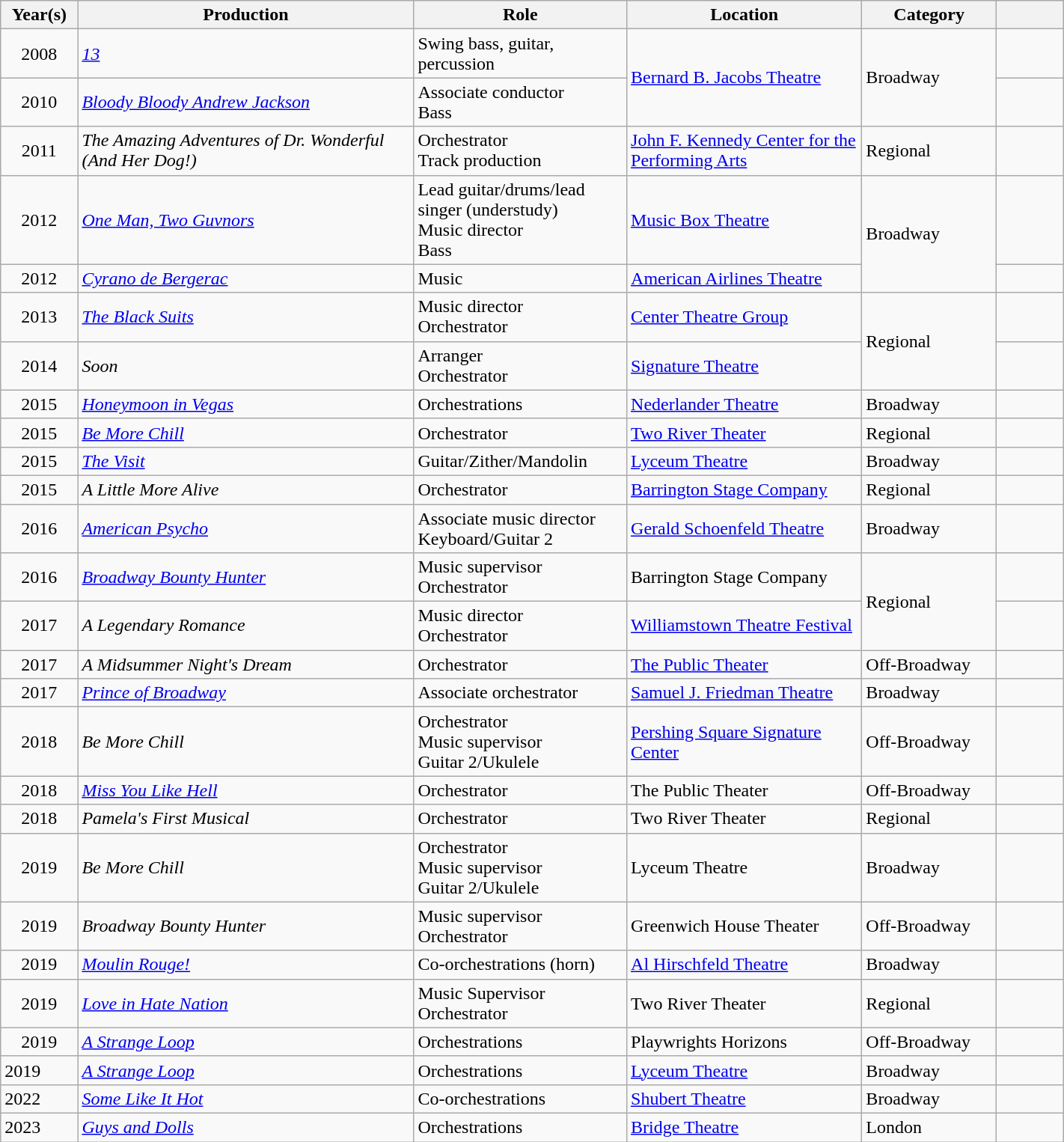<table class="wikitable sortable" style="width:75%;">
<tr>
<th style="width:5%;">Year(s)</th>
<th style="width:25%;">Production</th>
<th style="width:12.5%;">Role</th>
<th style="width:17.5%;">Location</th>
<th style="width:10%;">Category</th>
<th style="width:5%;" class="unsortable"></th>
</tr>
<tr>
<td align="center">2008</td>
<td><a href='#'><em>13</em></a></td>
<td>Swing bass, guitar, percussion</td>
<td rowspan="2"><a href='#'>Bernard B. Jacobs Theatre</a></td>
<td rowspan="2">Broadway</td>
<td></td>
</tr>
<tr>
<td align="center">2010</td>
<td><em><a href='#'>Bloody Bloody Andrew Jackson</a></em></td>
<td>Associate conductor<br>Bass</td>
<td></td>
</tr>
<tr>
<td align="center">2011</td>
<td><em>The Amazing Adventures of Dr. Wonderful (And Her Dog!)</em></td>
<td>Orchestrator<br>Track production</td>
<td><a href='#'>John F. Kennedy Center for the Performing Arts</a></td>
<td>Regional</td>
<td></td>
</tr>
<tr>
<td align="center">2012</td>
<td><em><a href='#'>One Man, Two Guvnors</a></em></td>
<td>Lead guitar/drums/lead singer (understudy)<br>Music director<br>Bass</td>
<td><a href='#'>Music Box Theatre</a></td>
<td rowspan="2">Broadway</td>
<td></td>
</tr>
<tr>
<td align="center">2012</td>
<td><a href='#'><em>Cyrano de Bergerac</em></a></td>
<td>Music</td>
<td><a href='#'>American Airlines Theatre</a></td>
<td></td>
</tr>
<tr>
<td align="center">2013</td>
<td><em><a href='#'>The Black Suits</a></em></td>
<td>Music director<br>Orchestrator</td>
<td><a href='#'>Center Theatre Group</a></td>
<td rowspan="2">Regional</td>
<td></td>
</tr>
<tr>
<td align="center">2014</td>
<td><em>Soon</em></td>
<td>Arranger<br>Orchestrator</td>
<td><a href='#'>Signature Theatre</a></td>
<td></td>
</tr>
<tr>
<td align="center">2015</td>
<td><em><a href='#'>Honeymoon in Vegas</a></em></td>
<td>Orchestrations</td>
<td><a href='#'>Nederlander Theatre</a></td>
<td>Broadway</td>
<td></td>
</tr>
<tr>
<td align="center">2015</td>
<td><em><a href='#'>Be More Chill</a></em></td>
<td>Orchestrator</td>
<td><a href='#'>Two River Theater</a></td>
<td>Regional</td>
<td></td>
</tr>
<tr>
<td align="center">2015</td>
<td><em><a href='#'>The Visit</a></em></td>
<td>Guitar/Zither/Mandolin</td>
<td><a href='#'>Lyceum Theatre</a></td>
<td>Broadway</td>
<td></td>
</tr>
<tr>
<td align="center">2015</td>
<td><em>A Little More Alive</em></td>
<td>Orchestrator</td>
<td><a href='#'>Barrington Stage Company</a></td>
<td>Regional</td>
<td></td>
</tr>
<tr>
<td align="center">2016</td>
<td><em><a href='#'>American Psycho</a></em></td>
<td>Associate music director<br>Keyboard/Guitar 2</td>
<td><a href='#'>Gerald Schoenfeld Theatre</a></td>
<td>Broadway</td>
<td></td>
</tr>
<tr>
<td align="center">2016</td>
<td><em><a href='#'>Broadway Bounty Hunter</a></em></td>
<td>Music supervisor<br>Orchestrator</td>
<td>Barrington Stage Company</td>
<td rowspan="2">Regional</td>
<td></td>
</tr>
<tr>
<td align="center">2017</td>
<td><em>A Legendary Romance</em></td>
<td>Music director<br>Orchestrator</td>
<td><a href='#'>Williamstown Theatre Festival</a></td>
<td></td>
</tr>
<tr>
<td align="center">2017</td>
<td><em>A Midsummer Night's Dream</em></td>
<td>Orchestrator</td>
<td><a href='#'>The Public Theater</a></td>
<td>Off-Broadway</td>
<td></td>
</tr>
<tr>
<td align="center">2017</td>
<td><em><a href='#'>Prince of Broadway</a></em></td>
<td>Associate orchestrator</td>
<td><a href='#'>Samuel J. Friedman Theatre</a></td>
<td>Broadway</td>
<td></td>
</tr>
<tr>
<td align="center">2018</td>
<td><em>Be More Chill</em></td>
<td>Orchestrator<br>Music supervisor<br>Guitar 2/Ukulele</td>
<td><a href='#'>Pershing Square Signature Center</a></td>
<td>Off-Broadway</td>
<td></td>
</tr>
<tr>
<td align="center">2018</td>
<td><em><a href='#'>Miss You Like Hell</a></em></td>
<td>Orchestrator</td>
<td>The Public Theater</td>
<td>Off-Broadway</td>
<td></td>
</tr>
<tr>
<td align="center">2018</td>
<td><em>Pamela's First Musical</em></td>
<td>Orchestrator</td>
<td>Two River Theater</td>
<td>Regional</td>
<td></td>
</tr>
<tr>
<td align="center">2019</td>
<td><em>Be More Chill</em></td>
<td>Orchestrator<br>Music supervisor<br>Guitar 2/Ukulele</td>
<td>Lyceum Theatre</td>
<td>Broadway</td>
<td></td>
</tr>
<tr>
<td align="center">2019</td>
<td><em>Broadway Bounty Hunter</em></td>
<td>Music supervisor<br>Orchestrator</td>
<td>Greenwich House Theater</td>
<td>Off-Broadway</td>
<td></td>
</tr>
<tr>
<td align="center">2019</td>
<td><em><a href='#'>Moulin Rouge!</a></em></td>
<td>Co-orchestrations (horn)</td>
<td><a href='#'>Al Hirschfeld Theatre</a></td>
<td>Broadway</td>
<td></td>
</tr>
<tr>
<td align="center">2019</td>
<td><em><a href='#'>Love in Hate Nation</a></em></td>
<td>Music Supervisor<br>Orchestrator</td>
<td>Two River Theater</td>
<td>Regional</td>
<td></td>
</tr>
<tr>
<td align="center">2019</td>
<td><em><a href='#'>A Strange Loop</a></em></td>
<td>Orchestrations</td>
<td>Playwrights Horizons</td>
<td>Off-Broadway</td>
<td></td>
</tr>
<tr>
<td>2019</td>
<td><em><a href='#'>A Strange Loop</a></em></td>
<td>Orchestrations</td>
<td><a href='#'>Lyceum Theatre</a></td>
<td>Broadway</td>
<td></td>
</tr>
<tr>
<td>2022</td>
<td><em><a href='#'>Some Like It Hot</a></em></td>
<td>Co-orchestrations</td>
<td><a href='#'>Shubert Theatre</a></td>
<td>Broadway</td>
<td></td>
</tr>
<tr>
<td>2023</td>
<td><em><a href='#'>Guys and Dolls</a></em></td>
<td>Orchestrations</td>
<td><a href='#'>Bridge Theatre</a></td>
<td>London</td>
<td></td>
</tr>
</table>
